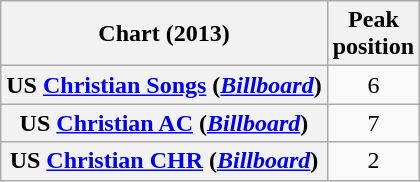<table class="wikitable sortable plainrowheaders" style="text-align:center">
<tr>
<th scope="col">Chart (2013)</th>
<th scope="col">Peak<br>position</th>
</tr>
<tr>
<th scope="row">US <a href='#'>Christian Songs</a> (<em><a href='#'>Billboard</a></em>)</th>
<td>6</td>
</tr>
<tr>
<th scope="row">US <a href='#'>Christian AC</a> (<em><a href='#'>Billboard</a></em>)</th>
<td>7</td>
</tr>
<tr>
<th scope="row">US <a href='#'>Christian CHR</a> (<em><a href='#'>Billboard</a></em>)</th>
<td>2</td>
</tr>
</table>
